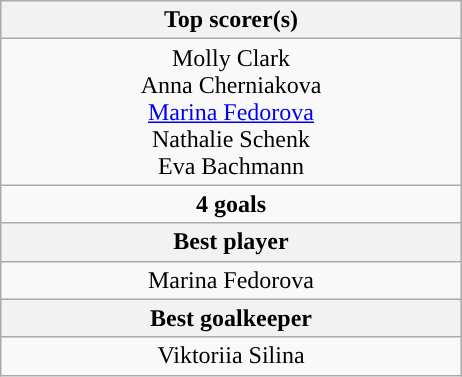<table class="wikitable" style="margin: 1em auto 1em auto;">
<tr>
<th width=300 colspan=5>Top scorer(s)</th>
</tr>
<tr align=center style="background:">
<td> Molly Clark<br> Anna Cherniakova<br> <a href='#'>Marina Fedorova</a><br> Nathalie Schenk<br> Eva Bachmann</td>
</tr>
<tr>
<td style="text-align:center;" colspan=5><strong>4 goals</strong></td>
</tr>
<tr>
<th colspan=5>Best player</th>
</tr>
<tr>
<td style="text-align:center;" colspan=5> Marina Fedorova</td>
</tr>
<tr>
<th colspan=5>Best goalkeeper</th>
</tr>
<tr>
<td style="text-align:center;" colspan=5> Viktoriia Silina</td>
</tr>
</table>
